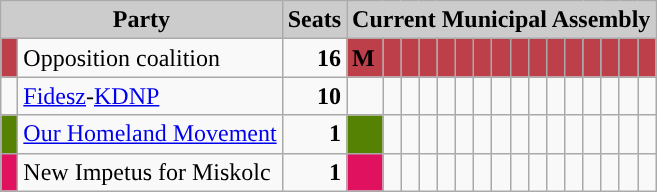<table class="wikitable">
<tr>
<th style="background:#ccc" colspan="2">Party</th>
<th style="background:#ccc">Seats</th>
<th style="background:#ccc" colspan="16">Current Municipal Assembly</th>
</tr>
<tr>
<td style="background-color: #BC3F4A"> </td>
<td>Opposition coalition</td>
<td style="text-align: right"><strong>16</strong></td>
<td style="background-color: #BC3F4A"><span><strong>M</strong></span></td>
<td style="background-color: #BC3F4A"> </td>
<td style="background-color: #BC3F4A"> </td>
<td style="background-color: #BC3F4A"> </td>
<td style="background-color: #BC3F4A"> </td>
<td style="background-color: #BC3F4A"> </td>
<td style="background-color: #BC3F4A"> </td>
<td style="background-color: #BC3F4A"> </td>
<td style="background-color: #BC3F4A"> </td>
<td style="background-color: #BC3F4A"> </td>
<td style="background-color: #BC3F4A"> </td>
<td style="background-color: #BC3F4A"> </td>
<td style="background-color: #BC3F4A"> </td>
<td style="background-color: #BC3F4A"> </td>
<td style="background-color: #BC3F4A"> </td>
<td style="background-color: #BC3F4A"> </td>
</tr>
<tr>
<td style="background-color: "> </td>
<td><a href='#'>Fidesz</a>-<a href='#'>KDNP</a></td>
<td style="text-align: right"><strong>10</strong></td>
<td style="background-color: "> </td>
<td style="background-color: "> </td>
<td style="background-color: "> </td>
<td style="background-color: "> </td>
<td style="background-color: "> </td>
<td style="background-color: "> </td>
<td style="background-color: "> </td>
<td style="background-color: "> </td>
<td style="background-color: "> </td>
<td style="background-color: "> </td>
<td> </td>
<td> </td>
<td> </td>
<td> </td>
<td> </td>
<td> </td>
</tr>
<tr>
<td style="background-color: #568203"> </td>
<td><a href='#'>Our Homeland Movement</a></td>
<td style="text-align: right"><strong>1</strong></td>
<td style="background-color: #568203"> </td>
<td> </td>
<td> </td>
<td> </td>
<td> </td>
<td> </td>
<td> </td>
<td> </td>
<td> </td>
<td> </td>
<td> </td>
<td> </td>
<td> </td>
<td> </td>
<td> </td>
<td> </td>
</tr>
<tr>
<td style="background-color: #E0115F"> </td>
<td>New Impetus for Miskolc</td>
<td style="text-align: right"><strong>1</strong></td>
<td style="background-color: #E0115F"> </td>
<td> </td>
<td> </td>
<td> </td>
<td> </td>
<td> </td>
<td> </td>
<td> </td>
<td> </td>
<td> </td>
<td> </td>
<td> </td>
<td> </td>
<td> </td>
<td> </td>
<td> </td>
</tr>
</table>
